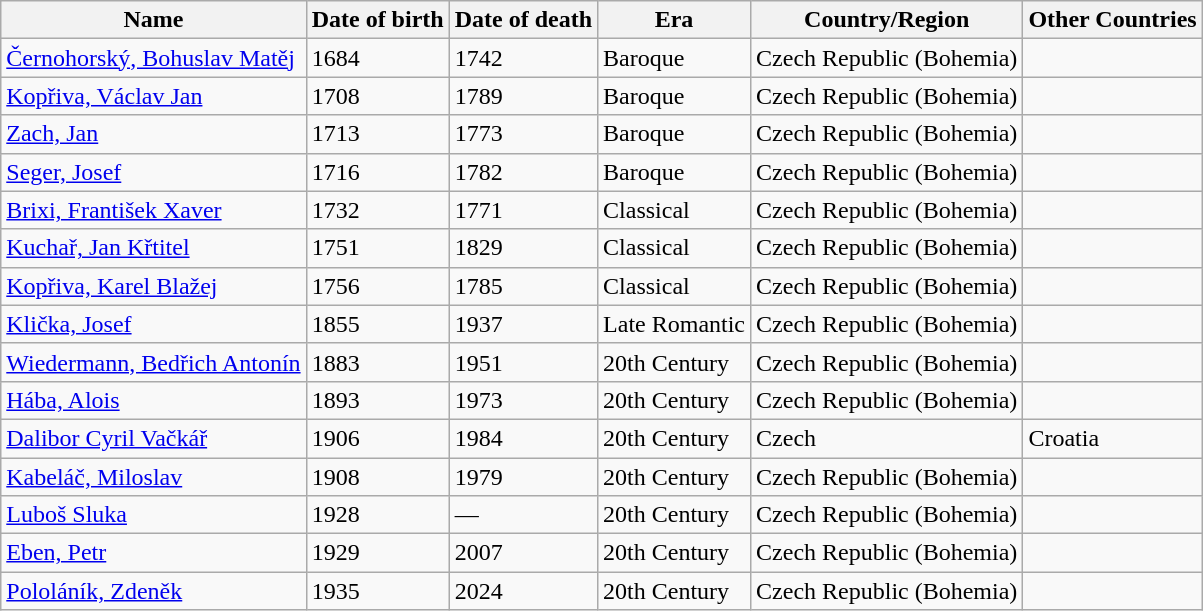<table class="wikitable sortable">
<tr>
<th>Name</th>
<th>Date of birth</th>
<th>Date of death</th>
<th>Era</th>
<th>Country/Region</th>
<th>Other Countries</th>
</tr>
<tr>
<td><a href='#'>Černohorský, Bohuslav Matěj</a></td>
<td>1684</td>
<td>1742</td>
<td>Baroque</td>
<td>Czech Republic (Bohemia)</td>
<td></td>
</tr>
<tr>
<td><a href='#'>Kopřiva, Václav Jan</a></td>
<td>1708</td>
<td>1789</td>
<td>Baroque</td>
<td>Czech Republic (Bohemia)</td>
<td></td>
</tr>
<tr>
<td><a href='#'>Zach, Jan</a></td>
<td>1713</td>
<td>1773</td>
<td>Baroque</td>
<td>Czech Republic (Bohemia)</td>
<td></td>
</tr>
<tr>
<td><a href='#'>Seger, Josef</a></td>
<td>1716</td>
<td>1782</td>
<td>Baroque</td>
<td>Czech Republic (Bohemia)</td>
<td></td>
</tr>
<tr>
<td><a href='#'>Brixi, František Xaver</a></td>
<td>1732</td>
<td>1771</td>
<td>Classical</td>
<td>Czech Republic (Bohemia)</td>
<td></td>
</tr>
<tr>
<td><a href='#'>Kuchař, Jan Křtitel</a></td>
<td>1751</td>
<td>1829</td>
<td>Classical</td>
<td>Czech Republic (Bohemia)</td>
<td></td>
</tr>
<tr>
<td><a href='#'>Kopřiva, Karel Blažej</a></td>
<td>1756</td>
<td>1785</td>
<td>Classical</td>
<td>Czech Republic (Bohemia)</td>
<td></td>
</tr>
<tr>
<td><a href='#'>Klička, Josef</a></td>
<td>1855</td>
<td>1937</td>
<td>Late Romantic</td>
<td>Czech Republic (Bohemia)</td>
<td></td>
</tr>
<tr>
<td><a href='#'>Wiedermann, Bedřich Antonín</a></td>
<td>1883</td>
<td>1951</td>
<td>20th Century</td>
<td>Czech Republic (Bohemia)</td>
<td></td>
</tr>
<tr>
<td><a href='#'>Hába, Alois</a></td>
<td>1893</td>
<td>1973</td>
<td>20th Century</td>
<td>Czech Republic (Bohemia)</td>
<td></td>
</tr>
<tr>
<td><a href='#'>Dalibor Cyril Vačkář</a></td>
<td>1906</td>
<td>1984</td>
<td>20th Century</td>
<td>Czech</td>
<td>Croatia</td>
</tr>
<tr>
<td><a href='#'>Kabeláč, Miloslav</a></td>
<td>1908</td>
<td>1979</td>
<td>20th Century</td>
<td>Czech Republic (Bohemia)</td>
<td></td>
</tr>
<tr>
<td><a href='#'>Luboš Sluka</a></td>
<td>1928</td>
<td>—</td>
<td>20th Century</td>
<td>Czech Republic (Bohemia)</td>
<td></td>
</tr>
<tr>
<td><a href='#'>Eben, Petr</a></td>
<td>1929</td>
<td>2007</td>
<td>20th Century</td>
<td>Czech Republic (Bohemia)</td>
<td></td>
</tr>
<tr>
<td><a href='#'>Pololáník, Zdeněk</a></td>
<td>1935</td>
<td>2024</td>
<td>20th Century</td>
<td>Czech Republic (Bohemia)</td>
</tr>
</table>
